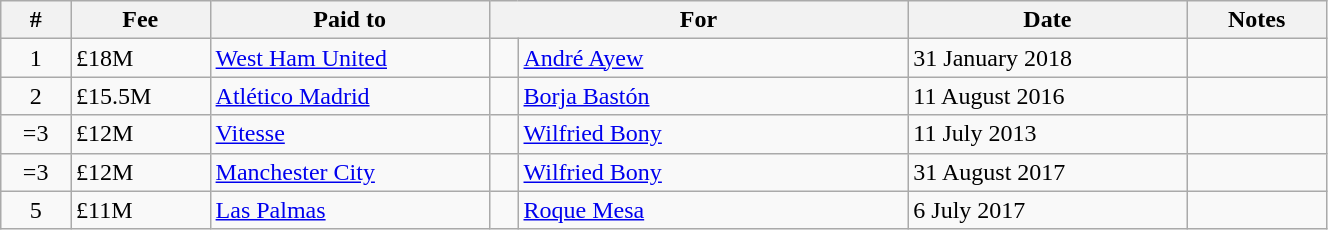<table class="wikitable" style="width:70%;">
<tr>
<th width=5%>#</th>
<th width=10%>Fee</th>
<th width=20%>Paid to</th>
<th style="width:30%;" colspan="2">For</th>
<th width=20%>Date</th>
<th width=10%>Notes</th>
</tr>
<tr>
<td align="center">1</td>
<td>£18M</td>
<td> <a href='#'>West Ham United</a></td>
<td></td>
<td><a href='#'>André Ayew</a></td>
<td>31 January 2018</td>
<td align="center"></td>
</tr>
<tr>
<td align="center">2</td>
<td>£15.5M</td>
<td> <a href='#'>Atlético Madrid</a></td>
<td></td>
<td><a href='#'>Borja Bastón</a></td>
<td>11 August 2016</td>
<td align="center"></td>
</tr>
<tr>
<td align="center">=3</td>
<td>£12M</td>
<td> <a href='#'>Vitesse</a></td>
<td></td>
<td><a href='#'>Wilfried Bony</a></td>
<td>11 July 2013</td>
<td align="center"></td>
</tr>
<tr>
<td align="center">=3</td>
<td>£12M</td>
<td> <a href='#'>Manchester City</a></td>
<td></td>
<td><a href='#'>Wilfried Bony</a></td>
<td>31 August 2017</td>
<td align="center"></td>
</tr>
<tr>
<td align="center">5</td>
<td>£11M</td>
<td> <a href='#'>Las Palmas</a></td>
<td></td>
<td><a href='#'>Roque Mesa</a></td>
<td>6 July 2017</td>
<td align="center"></td>
</tr>
</table>
